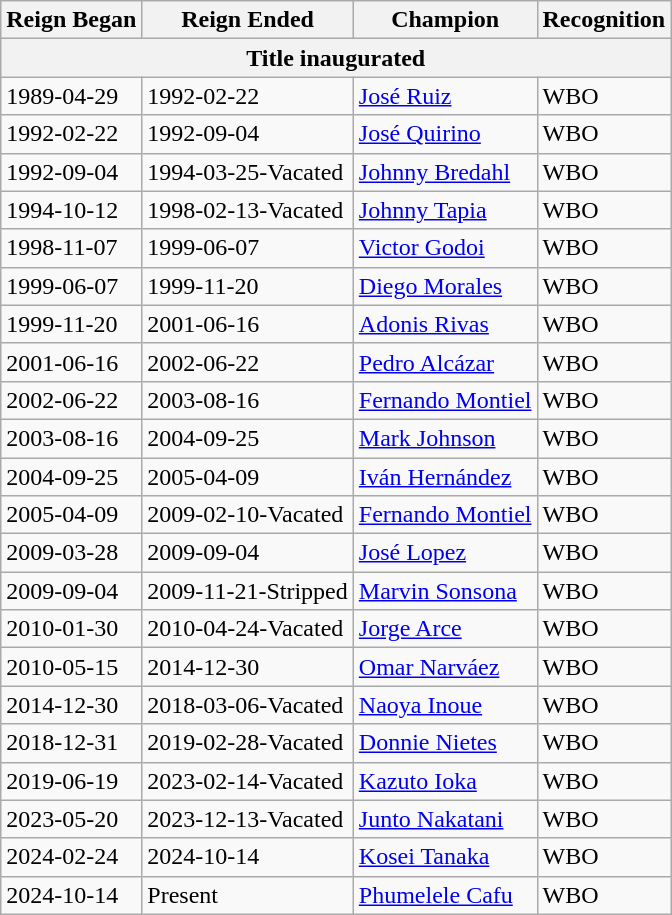<table class="wikitable">
<tr>
<th>Reign Began</th>
<th>Reign Ended</th>
<th>Champion</th>
<th>Recognition</th>
</tr>
<tr>
<th colspan="4">Title inaugurated</th>
</tr>
<tr>
<td>1989-04-29</td>
<td>1992-02-22</td>
<td> <a href='#'>José Ruiz</a></td>
<td>WBO</td>
</tr>
<tr>
<td>1992-02-22</td>
<td>1992-09-04</td>
<td> <a href='#'>José Quirino</a></td>
<td>WBO</td>
</tr>
<tr>
<td>1992-09-04</td>
<td>1994-03-25-Vacated</td>
<td> <a href='#'>Johnny Bredahl</a></td>
<td>WBO</td>
</tr>
<tr>
<td>1994-10-12</td>
<td>1998-02-13-Vacated</td>
<td> <a href='#'>Johnny Tapia</a></td>
<td>WBO</td>
</tr>
<tr>
<td>1998-11-07</td>
<td>1999-06-07</td>
<td> <a href='#'>Victor Godoi</a></td>
<td>WBO</td>
</tr>
<tr>
<td>1999-06-07</td>
<td>1999-11-20</td>
<td> <a href='#'>Diego Morales</a></td>
<td>WBO</td>
</tr>
<tr>
<td>1999-11-20</td>
<td>2001-06-16</td>
<td> <a href='#'>Adonis Rivas</a></td>
<td>WBO</td>
</tr>
<tr>
<td>2001-06-16</td>
<td>2002-06-22</td>
<td> <a href='#'>Pedro Alcázar</a></td>
<td>WBO</td>
</tr>
<tr>
<td>2002-06-22</td>
<td>2003-08-16</td>
<td> <a href='#'>Fernando Montiel</a></td>
<td>WBO</td>
</tr>
<tr>
<td>2003-08-16</td>
<td>2004-09-25</td>
<td> <a href='#'>Mark Johnson</a></td>
<td>WBO</td>
</tr>
<tr>
<td>2004-09-25</td>
<td>2005-04-09</td>
<td> <a href='#'>Iván Hernández</a></td>
<td>WBO</td>
</tr>
<tr>
<td>2005-04-09</td>
<td>2009-02-10-Vacated</td>
<td> <a href='#'>Fernando Montiel</a></td>
<td>WBO</td>
</tr>
<tr>
<td>2009-03-28</td>
<td>2009-09-04</td>
<td> <a href='#'>José Lopez</a></td>
<td>WBO</td>
</tr>
<tr>
<td>2009-09-04</td>
<td>2009-11-21-Stripped</td>
<td> <a href='#'>Marvin Sonsona</a></td>
<td>WBO</td>
</tr>
<tr>
<td>2010-01-30</td>
<td>2010-04-24-Vacated</td>
<td> <a href='#'>Jorge Arce</a></td>
<td>WBO</td>
</tr>
<tr>
<td>2010-05-15</td>
<td>2014-12-30</td>
<td> <a href='#'>Omar Narváez</a></td>
<td>WBO</td>
</tr>
<tr>
<td>2014-12-30</td>
<td>2018-03-06-Vacated</td>
<td> <a href='#'>Naoya Inoue</a></td>
<td>WBO</td>
</tr>
<tr>
<td>2018-12-31</td>
<td>2019-02-28-Vacated</td>
<td> <a href='#'>Donnie Nietes</a></td>
<td>WBO</td>
</tr>
<tr>
<td>2019-06-19</td>
<td>2023-02-14-Vacated</td>
<td> <a href='#'>Kazuto Ioka</a></td>
<td>WBO</td>
</tr>
<tr>
<td>2023-05-20</td>
<td>2023-12-13-Vacated</td>
<td> <a href='#'>Junto Nakatani</a></td>
<td>WBO</td>
</tr>
<tr>
<td>2024-02-24</td>
<td>2024-10-14</td>
<td> <a href='#'>Kosei Tanaka</a></td>
<td>WBO</td>
</tr>
<tr>
<td>2024-10-14</td>
<td>Present</td>
<td> <a href='#'>Phumelele Cafu</a></td>
<td>WBO</td>
</tr>
</table>
